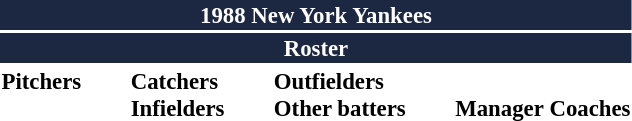<table class="toccolours" style="font-size: 95%;">
<tr>
<th colspan="10" style="background-color: #1c2841; color: white; text-align: center;">1988 New York Yankees</th>
</tr>
<tr>
<td colspan="10" style="background-color:#1c2841; color: white; text-align: center;"><strong>Roster</strong></td>
</tr>
<tr>
<td valign="top"><strong>Pitchers</strong><br>
















</td>
<td width="25px"></td>
<td valign="top"><strong>Catchers</strong><br>


<strong>Infielders</strong>









</td>
<td width="25px"></td>
<td valign="top"><strong>Outfielders</strong><br>






<strong>Other batters</strong>


</td>
<td width="25px"></td>
<td valign="top"><br><strong>Manager</strong>


<strong>Coaches</strong>








</td>
</tr>
</table>
